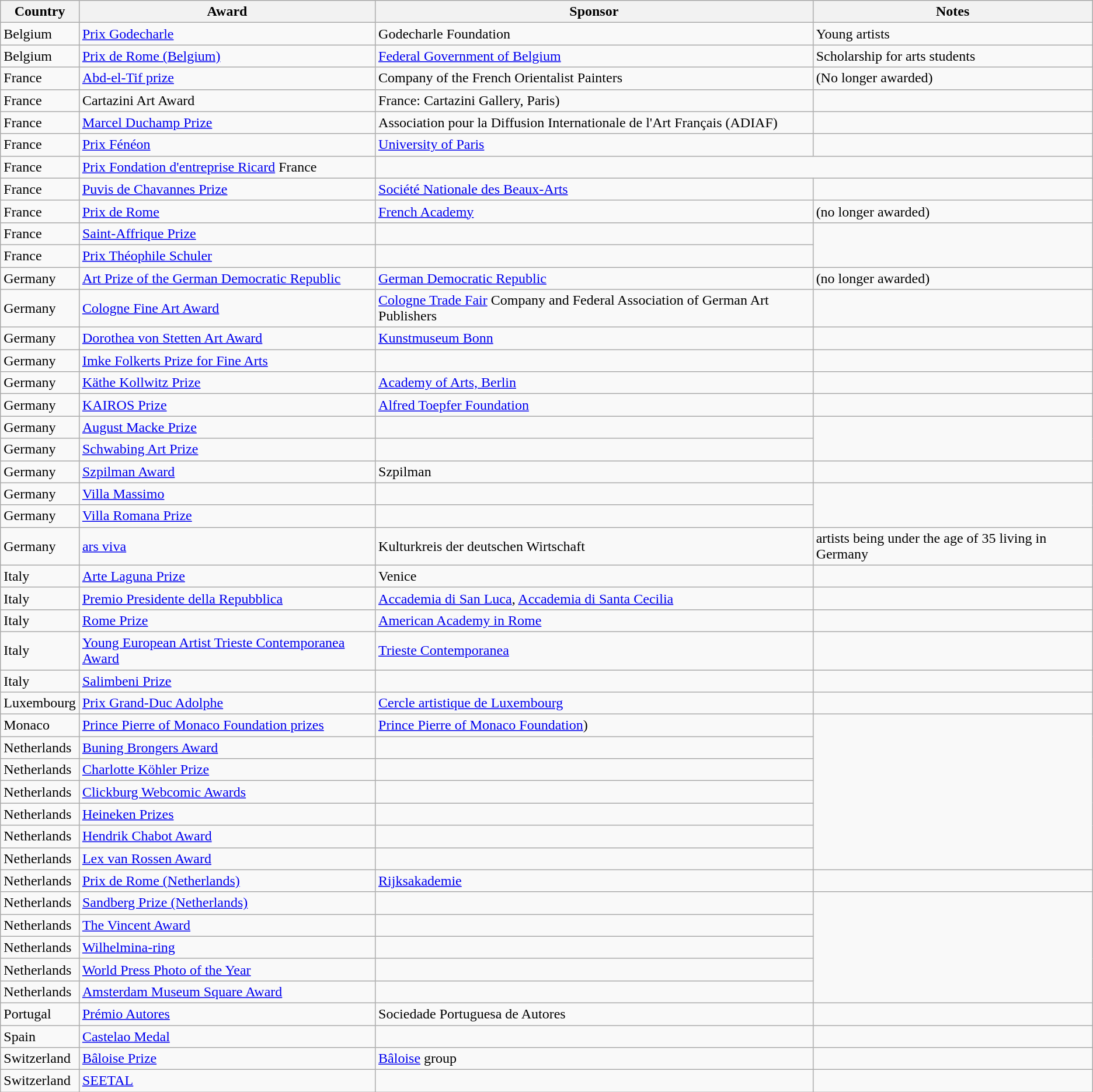<table class="wikitable sortable">
<tr>
<th>Country</th>
<th>Award</th>
<th>Sponsor</th>
<th>Notes</th>
</tr>
<tr>
<td>Belgium</td>
<td><a href='#'>Prix Godecharle</a></td>
<td>Godecharle Foundation</td>
<td>Young artists</td>
</tr>
<tr>
<td>Belgium</td>
<td><a href='#'>Prix de Rome (Belgium)</a></td>
<td><a href='#'>Federal Government of Belgium</a></td>
<td>Scholarship for arts students</td>
</tr>
<tr>
<td>France</td>
<td><a href='#'>Abd-el-Tif prize</a></td>
<td>Company of the French Orientalist Painters</td>
<td>(No longer awarded)</td>
</tr>
<tr>
<td>France</td>
<td>Cartazini Art Award</td>
<td>France: Cartazini Gallery, Paris)</td>
</tr>
<tr>
<td>France</td>
<td><a href='#'>Marcel Duchamp Prize</a></td>
<td>Association pour la Diffusion Internationale de l'Art Français (ADIAF)</td>
<td></td>
</tr>
<tr>
<td>France</td>
<td><a href='#'>Prix Fénéon</a></td>
<td><a href='#'>University of Paris</a></td>
<td></td>
</tr>
<tr>
<td>France</td>
<td><a href='#'>Prix Fondation d'entreprise Ricard</a> France</td>
</tr>
<tr>
<td>France</td>
<td><a href='#'>Puvis de Chavannes Prize</a></td>
<td><a href='#'>Société Nationale des Beaux-Arts</a></td>
<td></td>
</tr>
<tr>
<td>France</td>
<td><a href='#'>Prix de Rome</a></td>
<td><a href='#'>French Academy</a></td>
<td>(no longer awarded)</td>
</tr>
<tr>
<td>France</td>
<td><a href='#'>Saint-Affrique Prize</a></td>
<td></td>
</tr>
<tr>
<td>France</td>
<td><a href='#'>Prix Théophile Schuler</a></td>
<td></td>
</tr>
<tr>
<td>Germany</td>
<td><a href='#'>Art Prize of the German Democratic Republic</a></td>
<td><a href='#'>German Democratic Republic</a></td>
<td>(no longer awarded)</td>
</tr>
<tr>
<td>Germany</td>
<td><a href='#'>Cologne Fine Art Award</a></td>
<td><a href='#'>Cologne Trade Fair</a> Company and Federal Association of German Art Publishers</td>
<td></td>
</tr>
<tr>
<td>Germany</td>
<td><a href='#'>Dorothea von Stetten Art Award</a></td>
<td><a href='#'>Kunstmuseum Bonn</a></td>
<td></td>
</tr>
<tr>
<td>Germany</td>
<td><a href='#'>Imke Folkerts Prize for Fine Arts</a></td>
<td></td>
</tr>
<tr>
<td>Germany</td>
<td><a href='#'>Käthe Kollwitz Prize</a></td>
<td><a href='#'>Academy of Arts, Berlin</a></td>
<td></td>
</tr>
<tr>
<td>Germany</td>
<td><a href='#'>KAIROS Prize</a></td>
<td><a href='#'>Alfred Toepfer Foundation</a></td>
<td></td>
</tr>
<tr>
<td>Germany</td>
<td><a href='#'>August Macke Prize</a></td>
<td></td>
</tr>
<tr>
<td>Germany</td>
<td><a href='#'>Schwabing Art Prize</a></td>
<td></td>
</tr>
<tr>
<td>Germany</td>
<td><a href='#'>Szpilman Award</a></td>
<td>Szpilman</td>
<td></td>
</tr>
<tr>
<td>Germany</td>
<td><a href='#'>Villa Massimo</a></td>
<td></td>
</tr>
<tr>
<td>Germany</td>
<td><a href='#'>Villa Romana Prize</a></td>
<td></td>
</tr>
<tr>
<td>Germany</td>
<td><a href='#'>ars viva</a></td>
<td>Kulturkreis der deutschen Wirtschaft</td>
<td>artists being under the age of 35 living in Germany</td>
</tr>
<tr>
<td>Italy</td>
<td><a href='#'>Arte Laguna Prize</a></td>
<td>Venice</td>
<td></td>
</tr>
<tr>
<td>Italy</td>
<td><a href='#'>Premio Presidente della Repubblica</a></td>
<td><a href='#'>Accademia di San Luca</a>, <a href='#'>Accademia di Santa Cecilia</a></td>
<td></td>
</tr>
<tr>
<td>Italy</td>
<td><a href='#'>Rome Prize</a></td>
<td><a href='#'>American Academy in Rome</a></td>
<td></td>
</tr>
<tr>
<td>Italy</td>
<td><a href='#'>Young European Artist Trieste Contemporanea Award</a></td>
<td><a href='#'>Trieste Contemporanea</a></td>
<td></td>
</tr>
<tr>
<td>Italy</td>
<td><a href='#'>Salimbeni Prize</a></td>
<td></td>
</tr>
<tr>
<td>Luxembourg</td>
<td><a href='#'>Prix Grand-Duc Adolphe</a></td>
<td><a href='#'>Cercle artistique de Luxembourg</a></td>
<td></td>
</tr>
<tr>
<td>Monaco</td>
<td><a href='#'>Prince Pierre of Monaco Foundation prizes</a></td>
<td><a href='#'>Prince Pierre of Monaco Foundation</a>)</td>
</tr>
<tr>
<td>Netherlands</td>
<td><a href='#'>Buning Brongers Award</a></td>
<td></td>
</tr>
<tr>
<td>Netherlands</td>
<td><a href='#'>Charlotte Köhler Prize</a></td>
<td></td>
</tr>
<tr>
<td>Netherlands</td>
<td><a href='#'>Clickburg Webcomic Awards</a></td>
<td></td>
</tr>
<tr>
<td>Netherlands</td>
<td><a href='#'>Heineken Prizes</a></td>
<td></td>
</tr>
<tr>
<td>Netherlands</td>
<td><a href='#'>Hendrik Chabot Award</a></td>
<td></td>
</tr>
<tr>
<td>Netherlands</td>
<td><a href='#'>Lex van Rossen Award</a></td>
<td></td>
</tr>
<tr>
<td>Netherlands</td>
<td><a href='#'>Prix de Rome (Netherlands)</a></td>
<td><a href='#'>Rijksakademie</a></td>
<td></td>
</tr>
<tr>
<td>Netherlands</td>
<td><a href='#'>Sandberg Prize (Netherlands)</a></td>
<td></td>
</tr>
<tr>
<td>Netherlands</td>
<td><a href='#'>The Vincent Award</a></td>
<td></td>
</tr>
<tr>
<td>Netherlands</td>
<td><a href='#'>Wilhelmina-ring</a></td>
<td></td>
</tr>
<tr>
<td>Netherlands</td>
<td><a href='#'>World Press Photo of the Year</a></td>
<td></td>
</tr>
<tr>
<td>Netherlands</td>
<td><a href='#'>Amsterdam Museum Square Award</a></td>
<td></td>
</tr>
<tr>
<td>Portugal</td>
<td><a href='#'>Prémio Autores</a></td>
<td>Sociedade Portuguesa de Autores</td>
<td></td>
</tr>
<tr>
<td>Spain</td>
<td><a href='#'>Castelao Medal</a></td>
<td></td>
</tr>
<tr>
<td>Switzerland</td>
<td><a href='#'>Bâloise Prize</a></td>
<td><a href='#'>Bâloise</a> group</td>
<td></td>
</tr>
<tr>
<td>Switzerland</td>
<td><a href='#'>SEETAL</a></td>
<td></td>
</tr>
</table>
